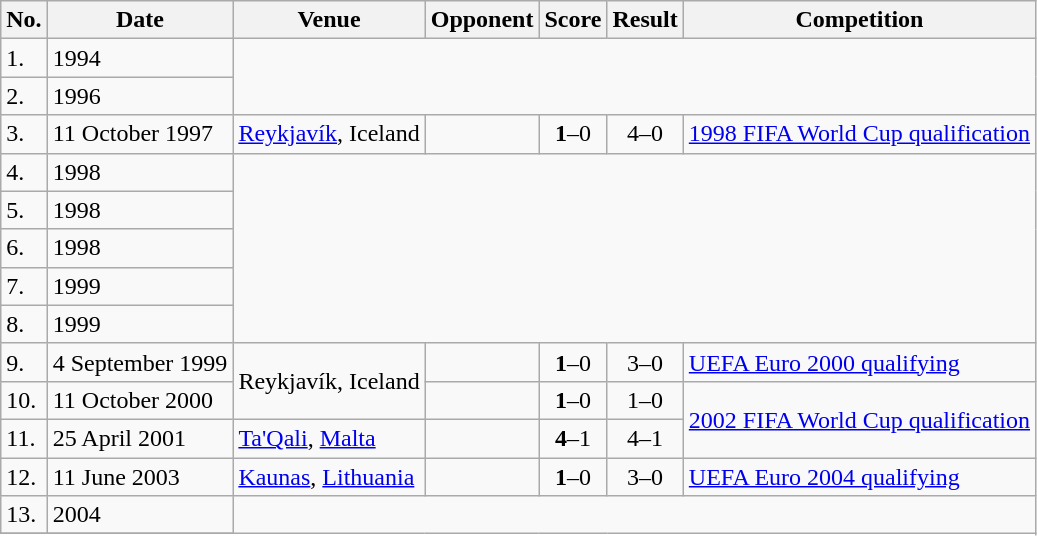<table class="wikitable">
<tr>
<th>No.</th>
<th>Date</th>
<th>Venue</th>
<th>Opponent</th>
<th>Score</th>
<th>Result</th>
<th>Competition</th>
</tr>
<tr>
<td>1.</td>
<td>1994</td>
</tr>
<tr>
<td>2.</td>
<td>1996</td>
</tr>
<tr>
<td>3.</td>
<td>11 October 1997</td>
<td><a href='#'>Reykjavík</a>, Iceland</td>
<td></td>
<td align=center><strong>1</strong>–0</td>
<td align=center>4–0</td>
<td><a href='#'>1998 FIFA World Cup qualification</a></td>
</tr>
<tr>
<td>4.</td>
<td>1998</td>
</tr>
<tr>
<td>5.</td>
<td>1998</td>
</tr>
<tr>
<td>6.</td>
<td>1998</td>
</tr>
<tr>
<td>7.</td>
<td>1999</td>
</tr>
<tr>
<td>8.</td>
<td>1999</td>
</tr>
<tr>
<td>9.</td>
<td>4 September 1999</td>
<td rowspan=2>Reykjavík, Iceland</td>
<td></td>
<td align=center><strong>1</strong>–0</td>
<td align=center>3–0</td>
<td><a href='#'>UEFA Euro 2000 qualifying</a></td>
</tr>
<tr>
<td>10.</td>
<td>11 October 2000</td>
<td></td>
<td align=center><strong>1</strong>–0</td>
<td align=center>1–0</td>
<td rowspan=2><a href='#'>2002 FIFA World Cup qualification</a></td>
</tr>
<tr>
<td>11.</td>
<td>25 April 2001</td>
<td><a href='#'>Ta'Qali</a>, <a href='#'>Malta</a></td>
<td></td>
<td align=center><strong>4</strong>–1</td>
<td align=center>4–1</td>
</tr>
<tr>
<td>12.</td>
<td>11 June 2003</td>
<td><a href='#'>Kaunas</a>, <a href='#'>Lithuania</a></td>
<td></td>
<td align=center><strong>1</strong>–0</td>
<td align=center>3–0</td>
<td><a href='#'>UEFA Euro 2004 qualifying</a></td>
</tr>
<tr>
<td>13.</td>
<td>2004</td>
</tr>
<tr>
</tr>
</table>
